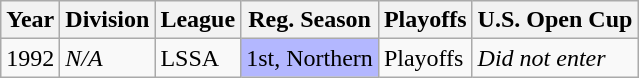<table class="wikitable">
<tr>
<th>Year</th>
<th>Division</th>
<th>League</th>
<th>Reg. Season</th>
<th>Playoffs</th>
<th>U.S. Open Cup</th>
</tr>
<tr>
<td>1992</td>
<td><em>N/A</em></td>
<td>LSSA</td>
<td bgcolor="B3B7FF">1st, Northern</td>
<td>Playoffs</td>
<td><em>Did not enter</em></td>
</tr>
</table>
